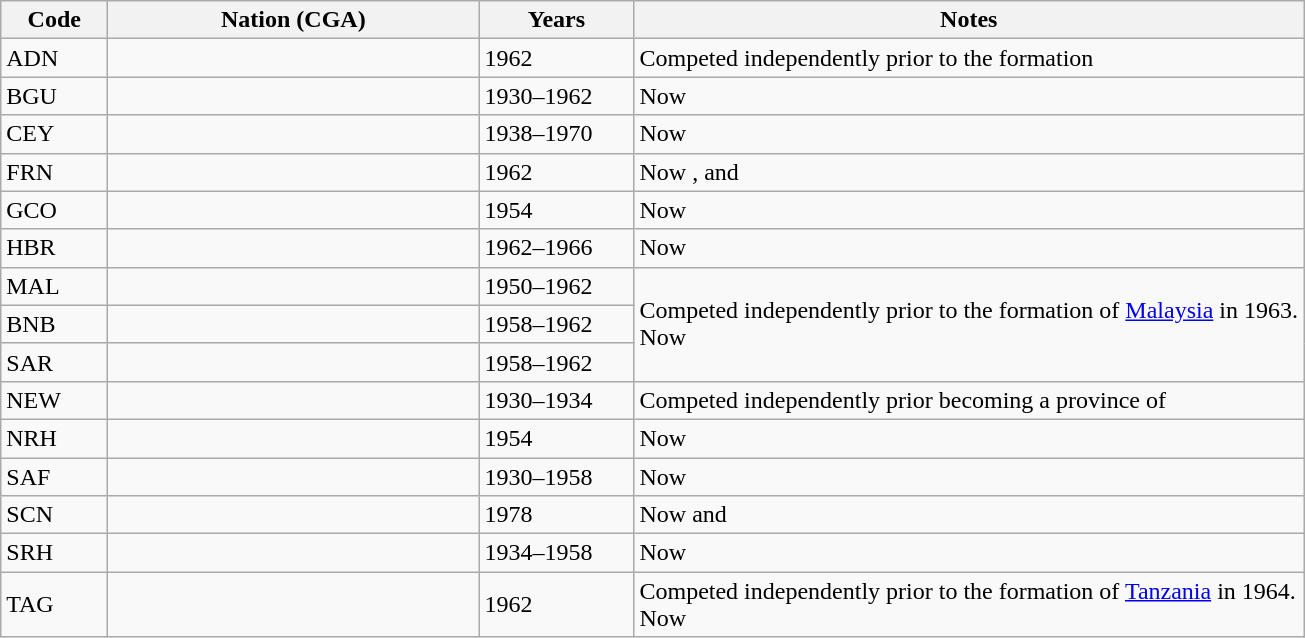<table class="wikitable">
<tr>
<th style="width:4em">Code</th>
<th style="width:15em">Nation (CGA)</th>
<th style="width:6em">Years</th>
<th>Notes</th>
</tr>
<tr>
<td>ADN</td>
<td></td>
<td>1962</td>
<td>Competed independently prior to the formation </td>
</tr>
<tr>
<td>BGU</td>
<td></td>
<td>1930–1962</td>
<td>Now </td>
</tr>
<tr>
<td>CEY</td>
<td></td>
<td>1938–1970</td>
<td>Now </td>
</tr>
<tr>
<td>FRN</td>
<td></td>
<td>1962</td>
<td>Now ,  and </td>
</tr>
<tr>
<td>GCO</td>
<td></td>
<td>1954</td>
<td>Now </td>
</tr>
<tr>
<td>HBR</td>
<td></td>
<td>1962–1966</td>
<td>Now </td>
</tr>
<tr>
<td>MAL</td>
<td></td>
<td>1950–1962</td>
<td rowspan=3>Competed independently prior to the formation of <a href='#'>Malaysia</a> in 1963.<br>Now </td>
</tr>
<tr>
<td>BNB</td>
<td></td>
<td>1958–1962</td>
</tr>
<tr>
<td>SAR</td>
<td></td>
<td>1958–1962</td>
</tr>
<tr>
<td>NEW</td>
<td></td>
<td>1930–1934</td>
<td>Competed independently prior becoming a province of </td>
</tr>
<tr>
<td>NRH</td>
<td></td>
<td>1954</td>
<td>Now </td>
</tr>
<tr>
<td>SAF</td>
<td></td>
<td>1930–1958</td>
<td>Now </td>
</tr>
<tr>
<td>SCN</td>
<td></td>
<td>1978</td>
<td>Now  and </td>
</tr>
<tr>
<td>SRH</td>
<td></td>
<td>1934–1958</td>
<td>Now </td>
</tr>
<tr>
<td>TAG</td>
<td></td>
<td>1962</td>
<td>Competed independently prior to the formation of <a href='#'>Tanzania</a> in 1964.<br>Now </td>
</tr>
</table>
